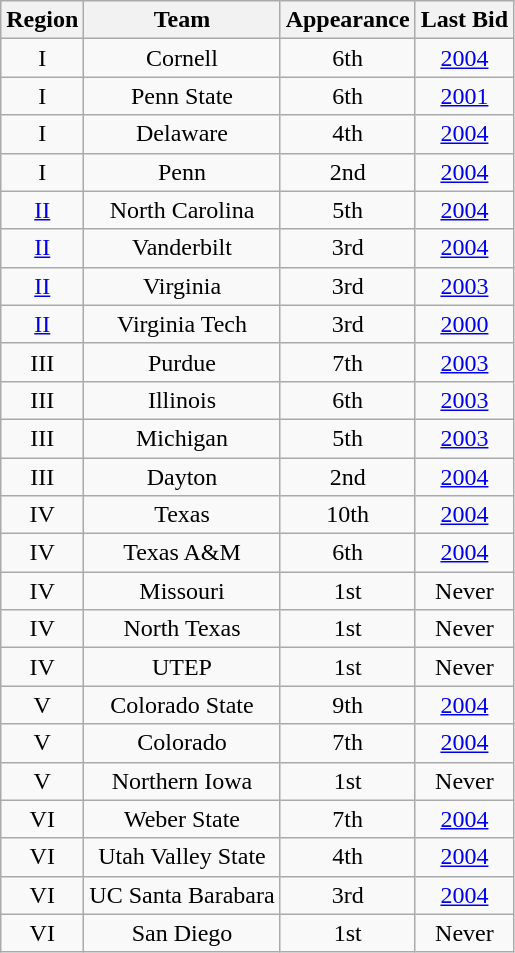<table class="wikitable sortable" style="text-align:center">
<tr>
<th>Region</th>
<th>Team</th>
<th>Appearance</th>
<th>Last Bid</th>
</tr>
<tr>
<td>I</td>
<td>Cornell</td>
<td>6th</td>
<td><a href='#'>2004</a></td>
</tr>
<tr>
<td>I</td>
<td>Penn State</td>
<td>6th</td>
<td><a href='#'>2001</a></td>
</tr>
<tr>
<td>I</td>
<td>Delaware</td>
<td>4th</td>
<td><a href='#'>2004</a></td>
</tr>
<tr>
<td>I</td>
<td>Penn</td>
<td>2nd</td>
<td><a href='#'>2004</a></td>
</tr>
<tr>
<td><a href='#'>II</a></td>
<td>North Carolina</td>
<td>5th</td>
<td><a href='#'>2004</a></td>
</tr>
<tr>
<td><a href='#'>II</a></td>
<td>Vanderbilt</td>
<td>3rd</td>
<td><a href='#'>2004</a></td>
</tr>
<tr>
<td><a href='#'>II</a></td>
<td>Virginia</td>
<td>3rd</td>
<td><a href='#'>2003</a></td>
</tr>
<tr>
<td><a href='#'>II</a></td>
<td>Virginia Tech</td>
<td>3rd</td>
<td><a href='#'>2000</a></td>
</tr>
<tr>
<td>III</td>
<td>Purdue</td>
<td>7th</td>
<td><a href='#'>2003</a></td>
</tr>
<tr>
<td>III</td>
<td>Illinois</td>
<td>6th</td>
<td><a href='#'>2003</a></td>
</tr>
<tr>
<td>III</td>
<td>Michigan</td>
<td>5th</td>
<td><a href='#'>2003</a></td>
</tr>
<tr>
<td>III</td>
<td>Dayton</td>
<td>2nd</td>
<td><a href='#'>2004</a></td>
</tr>
<tr>
<td>IV</td>
<td>Texas</td>
<td>10th</td>
<td><a href='#'>2004</a></td>
</tr>
<tr>
<td>IV</td>
<td>Texas A&M</td>
<td>6th</td>
<td><a href='#'>2004</a></td>
</tr>
<tr>
<td>IV</td>
<td>Missouri</td>
<td>1st</td>
<td>Never</td>
</tr>
<tr>
<td>IV</td>
<td>North Texas</td>
<td>1st</td>
<td>Never</td>
</tr>
<tr>
<td>IV</td>
<td>UTEP</td>
<td>1st</td>
<td>Never</td>
</tr>
<tr>
<td>V</td>
<td>Colorado State</td>
<td>9th</td>
<td><a href='#'>2004</a></td>
</tr>
<tr>
<td>V</td>
<td>Colorado</td>
<td>7th</td>
<td><a href='#'>2004</a></td>
</tr>
<tr>
<td>V</td>
<td>Northern Iowa</td>
<td>1st</td>
<td>Never</td>
</tr>
<tr>
<td>VI</td>
<td>Weber State</td>
<td>7th</td>
<td><a href='#'>2004</a></td>
</tr>
<tr>
<td>VI</td>
<td>Utah Valley State</td>
<td>4th</td>
<td><a href='#'>2004</a></td>
</tr>
<tr>
<td>VI</td>
<td>UC Santa Barabara</td>
<td>3rd</td>
<td><a href='#'>2004</a></td>
</tr>
<tr>
<td>VI</td>
<td>San Diego</td>
<td>1st</td>
<td>Never</td>
</tr>
</table>
